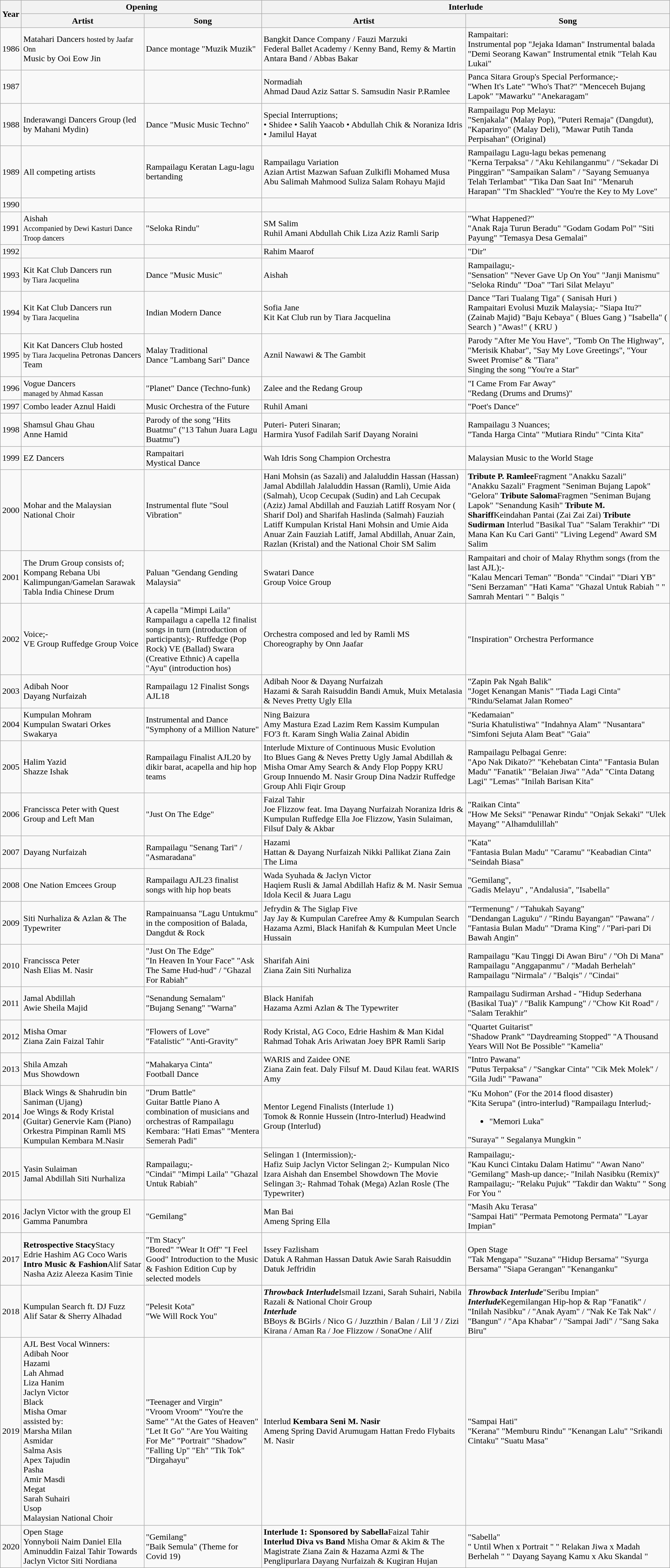<table class="wikitable">
<tr>
<th rowspan="2">Year</th>
<th colspan="2">Opening</th>
<th colspan="2">Interlude</th>
</tr>
<tr>
<th>Artist</th>
<th>Song</th>
<th>Artist</th>
<th>Song</th>
</tr>
<tr>
<td>1986</td>
<td>Matahari Dancers <small>hosted by Jaafar Onn</small><br>Music by Ooi Eow Jin</td>
<td>Dance montage "Muzik Muzik"</td>
<td>Bangkit Dance Company / Fauzi Marzuki<br>Federal Ballet Academy / Kenny Band, Remy & Martin
Antara Band / Abbas Bakar</td>
<td>Rampaitari:<br>Instrumental pop "Jejaka Idaman"
Instrumental balada "Demi Seorang Kawan"
Instrumental etnik "Telah Kau Lukai"</td>
</tr>
<tr>
<td>1987</td>
<td></td>
<td></td>
<td>Normadiah<br>Ahmad Daud
Aziz Sattar
S. Samsudin
Nasir P.Ramlee</td>
<td>Panca Sitara Group's Special Performance;-<br>"When It's Late"
"Who's That?"
"Menceceh Bujang Lapok"
"Mawarku"
"Anekaragam"</td>
</tr>
<tr>
<td>1988</td>
<td>Inderawangi Dancers Group (led by Mahani Mydin)</td>
<td>Dance "Music Music Techno"</td>
<td>Special Interruptions;<br>• Shidee
• Salih Yaacob
• Abdullah Chik & Noraniza Idris
• Jamilul Hayat</td>
<td>Rampailagu Pop Melayu:<br>"Senjakala" (Malay Pop),
"Puteri Remaja" (Dangdut),
"Kaparinyo" (Malay Deli),
"Mawar Putih Tanda Perpisahan" (Original)</td>
</tr>
<tr>
<td>1989</td>
<td>All competing artists</td>
<td>Rampailagu Keratan Lagu-lagu bertanding</td>
<td>Rampailagu Variation<br>Azian Artist Mazwan Safuan
Zulkifli Mohamed
Musa Abu
Salimah Mahmood
Suliza Salam
Rohayu Majid</td>
<td>Rampailagu Lagu-lagu bekas pemenang<br>"Kerna Terpaksa" / "Aku Kehilanganmu" / "Sekadar Di Pinggiran"
"Sampaikan Salam" / "Sayang Semuanya Telah Terlambat"
"Tika Dan Saat Ini"
"Menaruh Harapan"
"I'm Shackled"
"You're the Key to My Love"</td>
</tr>
<tr>
<td>1990</td>
<td></td>
<td></td>
<td></td>
<td></td>
</tr>
<tr>
<td>1991</td>
<td>Aishah<br><small>Accompanied by Dewi Kasturi Dance Troop dancers</small></td>
<td>"Seloka Rindu"</td>
<td>SM Salim<br>Ruhil Amani
Abdullah Chik
Liza Aziz
Ramli Sarip</td>
<td>"What Happened?"<br>"Anak Raja Turun Beradu"
"Godam Godam Pol"
"Siti Payung"
"Temasya Desa Gemalai"</td>
</tr>
<tr>
<td>1992</td>
<td></td>
<td></td>
<td>Rahim Maarof</td>
<td>"Dir"</td>
</tr>
<tr>
<td>1993</td>
<td>Kit Kat Club Dancers run<br><small>by Tiara Jacquelina</small></td>
<td>Dance "Music Music"</td>
<td>Aishah</td>
<td>Rampailagu;-<br>"Sensation"
"Never Gave Up On You"
"Janji Manismu"
"Seloka Rindu"
"Doa"
"Tari Silat Melayu"</td>
</tr>
<tr>
<td>1994</td>
<td>Kit Kat Club Dancers run<br><small>by Tiara Jacquelina</small></td>
<td>Indian Modern Dance</td>
<td>Sofia Jane<br>Kit Kat Club run by Tiara Jacquelina</td>
<td>Dance "Tari Tualang Tiga" ( Sanisah Huri )<br>Rampaitari Evolusi Muzik Malaysia;-
"Siapa Itu?" (Zainab Majid)
"Baju Kebaya" ( Blues Gang )
"Isabella" ( Search )
"Awas!" ( KRU )</td>
</tr>
<tr>
<td>1995</td>
<td>Kit Kat Dancers Club hosted<br><small>by Tiara Jacquelina</small>
Petronas Dancers Team</td>
<td>Malay Traditional<br>Dance "Lambang Sari" Dance</td>
<td>Aznil Nawawi & The Gambit</td>
<td>Parody "After Me You Have", "Tomb On The Highway", "Merisik Khabar", "Say My Love Greetings", "Your Sweet Promise" & "Tiara"<br>Singing the song "You're a Star"</td>
</tr>
<tr>
<td>1996</td>
<td>Vogue Dancers<br><small>managed by Ahmad Kassan</small></td>
<td>"Planet" Dance (Techno-funk)</td>
<td>Zalee and the Redang Group</td>
<td>"I Came From Far Away"<br>"Redang (Drums and Drums)"</td>
</tr>
<tr>
<td>1997</td>
<td>Combo leader Aznul Haidi</td>
<td>Music Orchestra of the Future</td>
<td>Ruhil Amani</td>
<td>"Poet's Dance"</td>
</tr>
<tr>
<td>1998</td>
<td>Shamsul Ghau Ghau<br>Anne Hamid</td>
<td>Parody of the song "Hits Buatmu" ("13 Tahun Juara Lagu Buatmu")</td>
<td>Puteri- Puteri Sinaran;<br>Harmira Yusof
Fadilah Sarif
Dayang Noraini</td>
<td>Rampailagu 3 Nuances;<br>"Tanda Harga Cinta"
"Mutiara Rindu"
"Cinta Kita"</td>
</tr>
<tr>
<td>1999</td>
<td>EZ Dancers</td>
<td>Rampaitari<br>Mystical Dance</td>
<td>Wah Idris Song Champion Orchestra</td>
<td>Malaysian Music to the World Stage</td>
</tr>
<tr>
<td>2000</td>
<td>Mohar and the Malaysian National Choir</td>
<td>Instrumental flute "Soul Vibration"</td>
<td>Hani Mohsin (as Sazali) and Jalaluddin Hassan (Hassan)<br>Jamal Abdillah
Jalaluddin Hassan (Ramli), Umie Aida (Salmah), Ucop Cecupak (Sudin) and Lah Cecupak (Aziz)
Jamal Abdillah and Fauziah Latiff
Rosyam Nor ( Sharif Dol) and Sharifah Haslinda (Salmah)
Fauziah Latiff
Kumpulan Kristal
Hani Mohsin and Umie Aida
Anuar Zain
Fauziah Latiff, Jamal Abdillah, Anuar Zain, Razlan (Kristal) and the National Choir
SM Salim</td>
<td><strong>Tribute P. Ramlee</strong>Fragment "Anakku Sazali"<br>"Anakku Sazali"
Fragment "Seniman Bujang Lapok"
"Gelora"
<strong>Tribute Saloma</strong>Fragmen "Seniman Bujang Lapok"
"Senandung Kasih"
<strong>Tribute M. Shariff</strong>Keindahan Pantai (Zai Zai Zai)
<strong>Tribute Sudirman</strong>
Interlud "Basikal Tua"
"Salam Terakhir"
"Di Mana Kan Ku Cari Ganti"
"Living Legend" Award SM Salim</td>
</tr>
<tr>
<td>2001</td>
<td>The Drum Group consists of;<br>Kompang
Rebana Ubi
Kalimpungan/Gamelan Sarawak
Tabla India
Chinese Drum</td>
<td>Paluan "Gendang Gending Malaysia"</td>
<td>Swatari Dance<br>Group Voice Group</td>
<td>Rampaitari and choir of Malay Rhythm songs (from the last AJL);-<br>"Kalau Mencari Teman"
"Bonda"
"Cindai"
"Diari YB"
"Seni Berzaman"
"Hati Kama"
"Ghazal Untuk Rabiah "
" Samrah Mentari "
" Balqis "</td>
</tr>
<tr>
<td>2002</td>
<td>Voice;-<br>VE
Group Ruffedge
Group Voice</td>
<td>A capella "Mimpi Laila"<br>Rampailagu a capella 12 finalist songs in turn (introduction of participants);-
Ruffedge (Pop Rock)
VE (Ballad)
Swara (Creative Ethnic)
A capella "Ayu" (introduction hos)</td>
<td>Orchestra composed and led by Ramli MS<br>Choreography by Onn Jaafar</td>
<td>"Inspiration" Orchestra Performance</td>
</tr>
<tr>
<td>2003</td>
<td>Adibah Noor<br>Dayang Nurfaizah</td>
<td>Rampailagu 12 Finalist Songs AJL18</td>
<td>Adibah Noor & Dayang Nurfaizah<br>Hazami & Sarah Raisuddin
Bandi Amuk, Muix Metalasia & Neves Pretty Ugly
Ella</td>
<td>"Zapin Pak Ngah Balik"<br>"Joget Kenangan Manis"
"Tiada Lagi Cinta"
"Rindu/Selamat Jalan Romeo"</td>
</tr>
<tr>
<td>2004</td>
<td>Kumpulan Mohram<br>Kumpulan Swatari
Orkes Swakarya</td>
<td>Instrumental and Dance "Symphony of a Million Nature"</td>
<td>Ning Baizura<br>Amy Mastura
Ezad Lazim
Rem Kassim
Kumpulan FO'3 ft. Karam Singh Walia
Zainal Abidin</td>
<td>"Kedamaian"<br>"Suria Khatulistiwa"
"Indahnya Alam"
"Nusantara"
"Simfoni Sejuta Alam Beat"
"Gaia"</td>
</tr>
<tr>
<td>2005</td>
<td>Halim Yazid<br>Shazze Ishak</td>
<td>Rampailagu Finalist AJL20 by dikir barat, acapella and hip hop teams</td>
<td>Interlude Mixture of Continuous Music Evolution<br>Ito Blues Gang & Neves Pretty Ugly
Jamal Abdillah & Misha Omar
Amy Search & Andy Flop Poppy
KRU
Group Innuendo
M. Nasir Group
Dina Nadzir
Ruffedge
Group Ahli Fiqir Group</td>
<td>Rampailagu Pelbagai Genre:<br>"Apo Nak Dikato?"
"Kehebatan Cinta"
"Fantasia Bulan Madu"
"Fanatik"
"Belaian Jiwa"
"Ada"
"Cinta Datang Lagi"
"Lemas"
"Inilah Barisan Kita"</td>
</tr>
<tr>
<td>2006</td>
<td>Francissca Peter with Quest Group and Left Man</td>
<td>"Just On The Edge"</td>
<td>Faizal Tahir<br>Joe Flizzow feat. Ima
Dayang Nurfaizah
Noraniza Idris & Kumpulan Ruffedge
Ella
Joe Flizzow, Yasin Sulaiman, Filsuf Daly & Akbar</td>
<td>"Raikan Cinta"<br>"How Me Seksi"
"Penawar Rindu"
"Onjak Sekaki"
"Ulek Mayang"
"Alhamdulillah"</td>
</tr>
<tr>
<td>2007</td>
<td>Dayang Nurfaizah</td>
<td>Rampailagu "Senang Tari" / "Asmaradana"</td>
<td>Hazami<br>Hattan & Dayang Nurfaizah
Nikki Pallikat
Ziana Zain
The Lima</td>
<td>"Kata"<br>"Fantasia Bulan Madu"
"Caramu"
"Keabadian Cinta"
"Seindah Biasa"</td>
</tr>
<tr>
<td>2008</td>
<td>One Nation Emcees Group</td>
<td>Rampailagu AJL23 finalist songs with hip hop beats</td>
<td>Wada Syuhada & Jaclyn Victor<br>Haqiem Rusli & Jamal Abdillah
Hafiz & M. Nasir
Semua Idola Kecil & Juara Lagu</td>
<td>"Gemilang",<br>"Gadis Melayu"
, "Andalusia",
"Isabella"</td>
</tr>
<tr>
<td>2009</td>
<td>Siti Nurhaliza & Azlan & The Typewriter</td>
<td>Rampainuansa "Lagu Untukmu" in the composition of Balada, Dangdut & Rock</td>
<td>Jefrydin & The Siglap Five<br>Jay Jay & Kumpulan Carefree
Amy & Kumpulan Search
Hazama Azmi, Black Hanifah & Kumpulan Meet Uncle Hussain</td>
<td>"Termenung" / "Tahukah Sayang"<br>"Dendangan Laguku" / "Rindu Bayangan"
"Pawana" / "Fantasia Bulan Madu"
"Drama King" / "Pari-pari Di Bawah Angin"</td>
</tr>
<tr>
<td>2010</td>
<td>Francissca Peter<br>Nash Elias
M. Nasir</td>
<td>"Just On The Edge"<br>"In Heaven In Your Face"
"Ask The Same Hud-hud" / "Ghazal For Rabiah"</td>
<td>Sharifah Aini<br>Ziana Zain
Siti Nurhaliza</td>
<td>Rampailagu "Kau Tinggi Di Awan Biru" / "Oh Di Mana"<br>Rampailagu "Anggapanmu" / "Madah Berhelah"
Rampailagu "Nirmala" / "Balqis" / "Cindai"</td>
</tr>
<tr>
<td>2011</td>
<td>Jamal Abdillah<br>Awie
Sheila Majid</td>
<td>"Senandung Semalam"<br>"Bujang Senang"
"Warna"</td>
<td>Black Hanifah<br>Hazama Azmi
Azlan & The Typewriter</td>
<td>Rampailagu Sudirman Arshad - "Hidup Sederhana (Basikal Tua)" / "Balik Kampung" / "Chow Kit Road" / "Salam Terakhir"</td>
</tr>
<tr>
<td>2012</td>
<td>Misha Omar<br>Ziana Zain
Faizal Tahir</td>
<td>"Flowers of Love"<br>"Fatalistic"
"Anti-Gravity"</td>
<td>Rody Kristal, AG Coco, Edrie Hashim & Man Kidal<br>Rahmad Tohak
Aris Ariwatan
Joey BPR
Ramli Sarip</td>
<td>"Quartet Guitarist"<br>"Shadow Prank"
"Daydreaming Stopped"
"A Thousand Years Will Not Be Possible"
"Kamelia"</td>
</tr>
<tr>
<td>2013</td>
<td>Shila Amzah<br>Mus
Showdown</td>
<td>"Mahakarya Cinta"<br>Football Dance</td>
<td>WARIS and Zaidee ONE<br>Ziana Zain feat. Daly Filsuf
M. Daud Kilau feat. WARIS
Amy</td>
<td>"Intro Pawana"<br>"Putus Terpaksa" / "Sangkar Cinta"
"Cik Mek Molek" / "Gila Judi"
"Pawana"</td>
</tr>
<tr>
<td>2014</td>
<td>Black Wings & Shahrudin bin Saniman (Ujang)<br>Joe Wings & Rody Kristal (Guitar)
Genervie Kam (Piano)
Orkestra Pimpinan Ramli MS
Kumpulan Kembara
M.Nasir</td>
<td>"Drum Battle"<br>Guitar Battle
Piano
A combination of musicians and orchestras of
Rampailagu Kembara:
"Hati Emas"
"Mentera Semerah Padi"</td>
<td>Mentor Legend Finalists (Interlude 1)<br>Tomok & Ronnie Hussein (Intro-Interlud)
Headwind Group (Interlud)</td>
<td>"Ku Mohon" (For the 2014 flood disaster)<br>"Kita Serupa" (intro-interlud)
"Rampailagu Interlud;-<ul><li>"Memori Luka"</li></ul>"Suraya"
" Segalanya Mungkin "</td>
</tr>
<tr>
<td>2015</td>
<td>Yasin Sulaiman<br>Jamal Abdillah
Siti Nurhaliza</td>
<td>Rampailagu;-<br>"Cindai"
"Mimpi Laila"
"Ghazal Untuk Rabiah"</td>
<td>Selingan 1 (Intermission);-<br>Hafiz Suip
Jaclyn Victor
Selingan 2;-
Kumpulan Nico
Izara Aishah dan Ensembel Showdown The Movie
Selingan 3;-
Rahmad Tohak (Mega)
Azlan Rosle (The Typewriter)</td>
<td>Rampailagu;-<br>"Kau Kunci Cintaku Dalam Hatimu"
"Awan Nano"
"Gemilang"
Mash-up dance;-
"Inilah Nasibku (Remix)"
Rampailagu;-
"Relaku Pujuk"
"Takdir dan Waktu"
" Song For You "</td>
</tr>
<tr>
<td>2016</td>
<td>Jaclyn Victor with the group El Gamma Panumbra</td>
<td>"Gemilang"</td>
<td>Man Bai<br>Ameng Spring
Ella</td>
<td>"Masih Aku Terasa"<br>"Sampai Hati"
"Permata Pemotong Permata"
"Layar Impian"</td>
</tr>
<tr>
<td>2017</td>
<td><strong>Retrospective Stacy</strong>Stacy<br>Edrie Hashim
AG Coco
Waris
<strong>Intro Music & Fashion</strong>Alif Satar
Nasha Aziz
Aleeza Kasim
Tinie</td>
<td>"I'm Stacy"<br>"Bored"
"Wear It Off"
"I Feel Good"
Introduction to the Music & Fashion Edition Cup by selected models</td>
<td>Issey Fazlisham<br>Datuk A Rahman Hassan
Datuk Awie
Sarah Raisuddin
Datuk Jeffridin</td>
<td>Open Stage<br>"Tak Mengapa"
"Suzana"
"Hidup Bersama"
"Syurga Bersama"
"Siapa Gerangan"
"Kenanganku"</td>
</tr>
<tr>
<td>2018</td>
<td>Kumpulan Search ft. DJ Fuzz<br>Alif Satar & Sherry Alhadad</td>
<td>"Pelesit Kota"<br>"We Will Rock You"</td>
<td><strong><em>Throwback Interlude</em></strong>Ismail Izzani, Sarah Suhairi, Nabila Razali & National Choir Group<br><strong><em>Interlude</em></strong><br>BBoys & BGirls / Nico G / Juzzthin / Balan / Lil 'J / Zizi Kirana / Aman Ra / Joe Flizzow / SonaOne / Alif</td>
<td><strong><em>Throwback Interlude</em></strong>"Seribu Impian"<br><strong><em>Interlude</em></strong>Kegemilangan Hip-hop & Rap
"Fanatik" / "Inilah Nasibku" / "Anak Ayam" / "Nak Ke Tak Nak" / "Bangun" / "Apa Khabar" / "Sampai Jadi" / "Sang Saka Biru"</td>
</tr>
<tr>
<td>2019</td>
<td>AJL Best Vocal Winners:<br>Adibah Noor<br>Hazami<br>Lah Ahmad<br>Liza Hanim<br>Jaclyn Victor<br>Black<br>Misha Omar<br>assisted by:<br>Marsha Milan<br>Asmidar<br>Salma Asis<br>Apex Tajudin<br>Pasha<br>Amir Masdi<br>Megat<br>Sarah Suhairi<br>Usop<br>Malaysian National Choir</td>
<td>"Teenager and Virgin"<br>"Vroom Vroom"
"You're the Same"
"At the Gates of Heaven"
"Let It Go"
"Are You Waiting For Me"
"Portrait"
"Shadow"
"Falling Up"
"Eh"
"Tik Tok"
"Dirgahayu"</td>
<td>Interlud <strong>Kembara Seni M. Nasir</strong><br>Ameng Spring
David Arumugam
Hattan
Fredo Flybaits
M. Nasir</td>
<td>"Sampai Hati"<br>"Kerana"
"Memburu Rindu"
"Kenangan Lalu"
"Srikandi Cintaku"
"Suatu Masa"</td>
</tr>
<tr>
<td>2020</td>
<td>Open Stage<br>Yonnyboii
Naim Daniel
Ella Aminuddin
Faizal Tahir
Towards
Jaclyn Victor
Siti Nordiana</td>
<td>"Gemilang"<br>"Baik Semula" (Theme for Covid 19)</td>
<td><strong>Interlude 1: Sponsored by Sabella</strong>Faizal Tahir<br><strong>Interlud Diva vs Band</strong>
Misha Omar & Akim & The Magistrate
Ziana Zain & Hazama Azmi & The Penglipurlara
Dayang Nurfaizah & Kugiran Hujan</td>
<td>"Sabella"<br>" Until When x Portrait "
" Relakan Jiwa x Madah Berhelah "
" Dayang Sayang Kamu x Aku Skandal "</td>
</tr>
</table>
